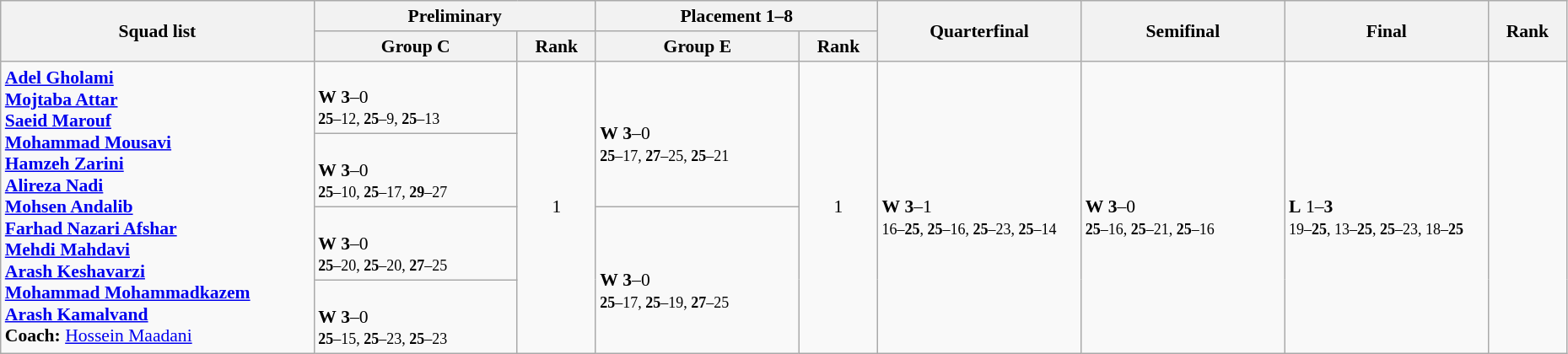<table class="wikitable" width="98%" style="text-align:left; font-size:90%">
<tr>
<th rowspan="2" width="20%">Squad list</th>
<th colspan="2">Preliminary</th>
<th colspan="2">Placement 1–8</th>
<th rowspan="2" width="13%">Quarterfinal</th>
<th rowspan="2" width="13%">Semifinal</th>
<th rowspan="2" width="13%">Final</th>
<th rowspan="2" width="5%">Rank</th>
</tr>
<tr>
<th width="13%">Group C</th>
<th width="5%">Rank</th>
<th width="13%">Group E</th>
<th width="5%">Rank</th>
</tr>
<tr>
<td rowspan="4"><strong><a href='#'>Adel Gholami</a><br><a href='#'>Mojtaba Attar</a><br><a href='#'>Saeid Marouf</a><br><a href='#'>Mohammad Mousavi</a><br><a href='#'>Hamzeh Zarini</a><br><a href='#'>Alireza Nadi</a><br><a href='#'>Mohsen Andalib</a><br><a href='#'>Farhad Nazari Afshar</a><br><a href='#'>Mehdi Mahdavi</a><br><a href='#'>Arash Keshavarzi</a><br><a href='#'>Mohammad Mohammadkazem</a><br><a href='#'>Arash Kamalvand</a><br>Coach:</strong> <a href='#'>Hossein Maadani</a></td>
<td><br><strong>W</strong> <strong>3</strong>–0<br><small><strong>25</strong>–12, <strong>25</strong>–9, <strong>25</strong>–13</small></td>
<td rowspan="4" align=center>1 <strong></strong></td>
<td rowspan="2"><br><strong>W</strong> <strong>3</strong>–0<br><small><strong>25</strong>–17, <strong>27</strong>–25, <strong>25</strong>–21</small></td>
<td rowspan="4" align=center>1 <strong></strong></td>
<td rowspan="4"><br><strong>W</strong> <strong>3</strong>–1<br><small>16–<strong>25</strong>, <strong>25</strong>–16, <strong>25</strong>–23, <strong>25</strong>–14</small></td>
<td rowspan="4"><br><strong>W</strong> <strong>3</strong>–0<br><small><strong>25</strong>–16, <strong>25</strong>–21, <strong>25</strong>–16</small></td>
<td rowspan="4"><br><strong>L</strong> 1–<strong>3</strong><br><small>19–<strong>25</strong>, 13–<strong>25</strong>, <strong>25</strong>–23, 18–<strong>25</strong></small></td>
<td rowspan="4" align="center"></td>
</tr>
<tr>
<td><br><strong>W</strong> <strong>3</strong>–0<br><small><strong>25</strong>–10, <strong>25</strong>–17, <strong>29</strong>–27</small></td>
</tr>
<tr>
<td><br><strong>W</strong> <strong>3</strong>–0<br><small><strong>25</strong>–20, <strong>25</strong>–20, <strong>27</strong>–25</small></td>
<td rowspan="2"><br><strong>W</strong> <strong>3</strong>–0<br><small><strong>25</strong>–17, <strong>25</strong>–19, <strong>27</strong>–25</small></td>
</tr>
<tr>
<td><br><strong>W</strong> <strong>3</strong>–0<br><small><strong>25</strong>–15, <strong>25</strong>–23, <strong>25</strong>–23</small></td>
</tr>
</table>
